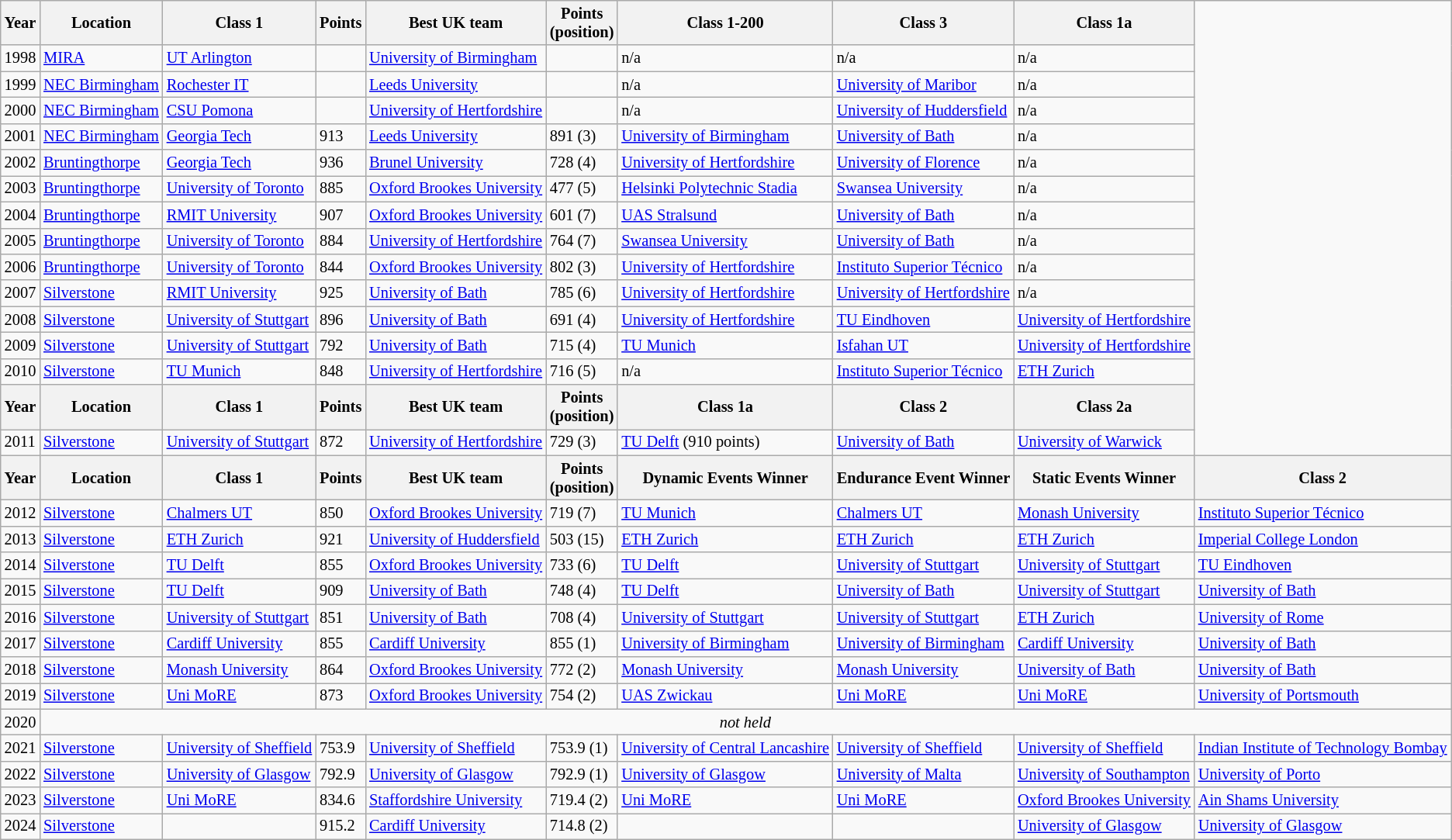<table class="wikitable" style="font-size:85%">
<tr>
<th>Year</th>
<th>Location</th>
<th>Class 1</th>
<th>Points</th>
<th>Best UK team</th>
<th>Points<br>(position)</th>
<th>Class 1-200</th>
<th>Class 3</th>
<th>Class 1a</th>
</tr>
<tr>
<td>1998</td>
<td><a href='#'>MIRA</a></td>
<td> <a href='#'>UT Arlington</a></td>
<td></td>
<td><a href='#'>University of Birmingham</a></td>
<td></td>
<td>n/a</td>
<td>n/a</td>
<td>n/a</td>
</tr>
<tr>
<td>1999</td>
<td><a href='#'>NEC Birmingham</a></td>
<td> <a href='#'>Rochester IT</a></td>
<td></td>
<td><a href='#'>Leeds University</a></td>
<td></td>
<td>n/a</td>
<td> <a href='#'>University of Maribor</a></td>
<td>n/a</td>
</tr>
<tr>
<td>2000</td>
<td><a href='#'>NEC Birmingham</a></td>
<td> <a href='#'>CSU Pomona</a></td>
<td></td>
<td><a href='#'>University of Hertfordshire</a></td>
<td></td>
<td>n/a</td>
<td> <a href='#'>University of Huddersfield</a></td>
<td>n/a</td>
</tr>
<tr>
<td>2001</td>
<td><a href='#'>NEC Birmingham</a></td>
<td> <a href='#'>Georgia Tech</a></td>
<td>913</td>
<td><a href='#'>Leeds University</a></td>
<td>891 (3)</td>
<td> <a href='#'>University of Birmingham</a></td>
<td> <a href='#'>University of Bath</a></td>
<td>n/a</td>
</tr>
<tr>
<td>2002</td>
<td><a href='#'>Bruntingthorpe</a></td>
<td> <a href='#'>Georgia Tech</a></td>
<td>936</td>
<td><a href='#'>Brunel University</a></td>
<td>728 (4)</td>
<td> <a href='#'>University of Hertfordshire</a></td>
<td> <a href='#'>University of Florence</a></td>
<td>n/a</td>
</tr>
<tr>
<td>2003</td>
<td><a href='#'>Bruntingthorpe</a></td>
<td> <a href='#'>University of Toronto</a></td>
<td>885</td>
<td><a href='#'>Oxford Brookes University</a></td>
<td>477 (5)</td>
<td> <a href='#'>Helsinki Polytechnic Stadia</a></td>
<td> <a href='#'>Swansea University</a></td>
<td>n/a</td>
</tr>
<tr>
<td>2004</td>
<td><a href='#'>Bruntingthorpe</a></td>
<td> <a href='#'>RMIT University</a></td>
<td>907</td>
<td><a href='#'>Oxford Brookes University</a></td>
<td>601 (7)</td>
<td> <a href='#'>UAS Stralsund</a></td>
<td> <a href='#'>University of Bath</a></td>
<td>n/a</td>
</tr>
<tr>
<td>2005</td>
<td><a href='#'>Bruntingthorpe</a></td>
<td> <a href='#'>University of Toronto</a></td>
<td>884</td>
<td><a href='#'>University of Hertfordshire</a></td>
<td>764 (7)</td>
<td> <a href='#'>Swansea University</a></td>
<td> <a href='#'>University of Bath</a></td>
<td>n/a</td>
</tr>
<tr>
<td>2006</td>
<td><a href='#'>Bruntingthorpe</a></td>
<td> <a href='#'>University of Toronto</a></td>
<td>844</td>
<td><a href='#'>Oxford Brookes University</a></td>
<td>802 (3)</td>
<td> <a href='#'>University of Hertfordshire</a></td>
<td> <a href='#'>Instituto Superior Técnico</a></td>
<td>n/a</td>
</tr>
<tr>
<td>2007</td>
<td><a href='#'>Silverstone</a></td>
<td> <a href='#'>RMIT University</a></td>
<td>925</td>
<td><a href='#'>University of Bath</a></td>
<td>785 (6)</td>
<td> <a href='#'>University of Hertfordshire</a></td>
<td> <a href='#'>University of Hertfordshire</a></td>
<td>n/a</td>
</tr>
<tr>
<td>2008</td>
<td><a href='#'>Silverstone</a></td>
<td> <a href='#'>University of Stuttgart</a></td>
<td>896</td>
<td><a href='#'>University of Bath</a></td>
<td>691 (4)</td>
<td> <a href='#'>University of Hertfordshire</a></td>
<td> <a href='#'>TU Eindhoven</a></td>
<td> <a href='#'>University of Hertfordshire</a></td>
</tr>
<tr>
<td>2009</td>
<td><a href='#'>Silverstone</a></td>
<td> <a href='#'>University of Stuttgart</a></td>
<td>792</td>
<td><a href='#'>University of Bath</a></td>
<td>715 (4)</td>
<td> <a href='#'>TU Munich</a></td>
<td> <a href='#'>Isfahan UT</a></td>
<td> <a href='#'>University of Hertfordshire</a></td>
</tr>
<tr>
<td>2010</td>
<td><a href='#'>Silverstone</a></td>
<td> <a href='#'>TU Munich</a></td>
<td>848</td>
<td><a href='#'>University of Hertfordshire</a></td>
<td>716 (5)</td>
<td>n/a</td>
<td> <a href='#'>Instituto Superior Técnico</a></td>
<td> <a href='#'>ETH Zurich</a></td>
</tr>
<tr>
<th>Year</th>
<th>Location</th>
<th>Class 1</th>
<th>Points</th>
<th>Best UK team</th>
<th>Points<br>(position)</th>
<th>Class 1a</th>
<th>Class 2</th>
<th>Class 2a</th>
</tr>
<tr>
<td>2011</td>
<td><a href='#'>Silverstone</a></td>
<td> <a href='#'>University of Stuttgart</a></td>
<td>872</td>
<td><a href='#'>University of Hertfordshire</a></td>
<td>729 (3)</td>
<td> <a href='#'>TU Delft</a> (910 points)</td>
<td> <a href='#'>University of Bath</a></td>
<td> <a href='#'>University of Warwick</a></td>
</tr>
<tr>
<th>Year</th>
<th>Location</th>
<th>Class 1</th>
<th>Points</th>
<th>Best UK team</th>
<th>Points<br>(position)</th>
<th>Dynamic Events Winner</th>
<th>Endurance Event Winner</th>
<th>Static Events Winner</th>
<th>Class 2</th>
</tr>
<tr>
<td>2012</td>
<td><a href='#'>Silverstone</a></td>
<td> <a href='#'>Chalmers UT</a></td>
<td>850</td>
<td><a href='#'>Oxford Brookes University</a></td>
<td>719 (7)</td>
<td> <a href='#'>TU Munich</a></td>
<td> <a href='#'>Chalmers UT</a></td>
<td> <a href='#'>Monash University</a></td>
<td> <a href='#'>Instituto Superior Técnico</a></td>
</tr>
<tr>
<td>2013</td>
<td><a href='#'>Silverstone</a></td>
<td> <a href='#'>ETH Zurich</a></td>
<td>921</td>
<td><a href='#'>University of Huddersfield</a></td>
<td>503 (15)</td>
<td> <a href='#'>ETH Zurich</a></td>
<td> <a href='#'>ETH Zurich</a></td>
<td> <a href='#'>ETH Zurich</a></td>
<td> <a href='#'>Imperial College London</a></td>
</tr>
<tr>
<td>2014</td>
<td><a href='#'>Silverstone</a></td>
<td> <a href='#'>TU Delft</a></td>
<td>855</td>
<td><a href='#'>Oxford Brookes University</a></td>
<td>733 (6)</td>
<td> <a href='#'>TU Delft</a></td>
<td> <a href='#'>University of Stuttgart</a></td>
<td> <a href='#'>University of Stuttgart</a></td>
<td> <a href='#'>TU Eindhoven</a></td>
</tr>
<tr>
<td>2015</td>
<td><a href='#'>Silverstone</a></td>
<td> <a href='#'>TU Delft</a></td>
<td>909</td>
<td><a href='#'>University of Bath</a></td>
<td>748 (4)</td>
<td> <a href='#'>TU Delft</a></td>
<td> <a href='#'>University of Bath</a></td>
<td> <a href='#'>University of Stuttgart</a></td>
<td> <a href='#'>University of Bath</a></td>
</tr>
<tr>
<td>2016</td>
<td><a href='#'>Silverstone</a></td>
<td> <a href='#'>University of Stuttgart</a></td>
<td>851</td>
<td><a href='#'>University of Bath</a></td>
<td>708 (4)</td>
<td> <a href='#'>University of Stuttgart</a></td>
<td> <a href='#'>University of Stuttgart</a></td>
<td> <a href='#'>ETH Zurich</a></td>
<td> <a href='#'>University of Rome</a></td>
</tr>
<tr>
<td>2017</td>
<td><a href='#'>Silverstone</a></td>
<td> <a href='#'>Cardiff University</a></td>
<td>855</td>
<td><a href='#'>Cardiff University</a></td>
<td>855 (1)</td>
<td> <a href='#'>University of Birmingham</a></td>
<td> <a href='#'>University of Birmingham</a></td>
<td> <a href='#'>Cardiff University</a></td>
<td> <a href='#'>University of Bath</a></td>
</tr>
<tr>
<td>2018</td>
<td><a href='#'>Silverstone</a></td>
<td> <a href='#'>Monash University</a></td>
<td>864</td>
<td><a href='#'>Oxford Brookes University</a></td>
<td>772 (2)</td>
<td> <a href='#'>Monash University</a></td>
<td> <a href='#'>Monash University</a></td>
<td> <a href='#'>University of Bath</a></td>
<td> <a href='#'>University of Bath</a></td>
</tr>
<tr>
<td>2019</td>
<td><a href='#'>Silverstone</a></td>
<td> <a href='#'>Uni MoRE</a></td>
<td>873</td>
<td><a href='#'>Oxford Brookes University</a></td>
<td>754 (2)</td>
<td> <a href='#'>UAS Zwickau</a></td>
<td> <a href='#'>Uni MoRE</a></td>
<td> <a href='#'>Uni MoRE</a></td>
<td> <a href='#'>University of Portsmouth</a></td>
</tr>
<tr>
<td>2020</td>
<td colspan=9 align=center><em>not held</em></td>
</tr>
<tr>
<td>2021</td>
<td><a href='#'>Silverstone</a></td>
<td> <a href='#'>University of Sheffield</a></td>
<td>753.9</td>
<td><a href='#'>University of Sheffield</a></td>
<td>753.9 (1)</td>
<td> <a href='#'>University of Central Lancashire</a></td>
<td> <a href='#'>University of Sheffield</a></td>
<td> <a href='#'>University of Sheffield</a></td>
<td> <a href='#'>Indian Institute of Technology Bombay</a></td>
</tr>
<tr>
<td>2022</td>
<td><a href='#'>Silverstone</a></td>
<td> <a href='#'>University of Glasgow</a></td>
<td>792.9</td>
<td><a href='#'>University of Glasgow</a></td>
<td>792.9 (1)</td>
<td> <a href='#'>University of Glasgow</a></td>
<td> <a href='#'>University of Malta</a></td>
<td> <a href='#'>University of Southampton</a></td>
<td> <a href='#'>University of Porto</a></td>
</tr>
<tr>
<td>2023</td>
<td><a href='#'>Silverstone</a></td>
<td> <a href='#'>Uni MoRE</a></td>
<td>834.6</td>
<td><a href='#'>Staffordshire University</a></td>
<td>719.4 (2)</td>
<td> <a href='#'>Uni MoRE</a></td>
<td> <a href='#'>Uni MoRE</a></td>
<td> <a href='#'>Oxford Brookes University</a></td>
<td> <a href='#'>Ain Shams University</a></td>
</tr>
<tr>
<td>2024</td>
<td><a href='#'>Silverstone</a></td>
<td> </td>
<td>915.2</td>
<td><a href='#'>Cardiff University</a></td>
<td>714.8 (2)</td>
<td> </td>
<td> </td>
<td> <a href='#'>University of Glasgow</a></td>
<td> <a href='#'>University of Glasgow</a></td>
</tr>
</table>
